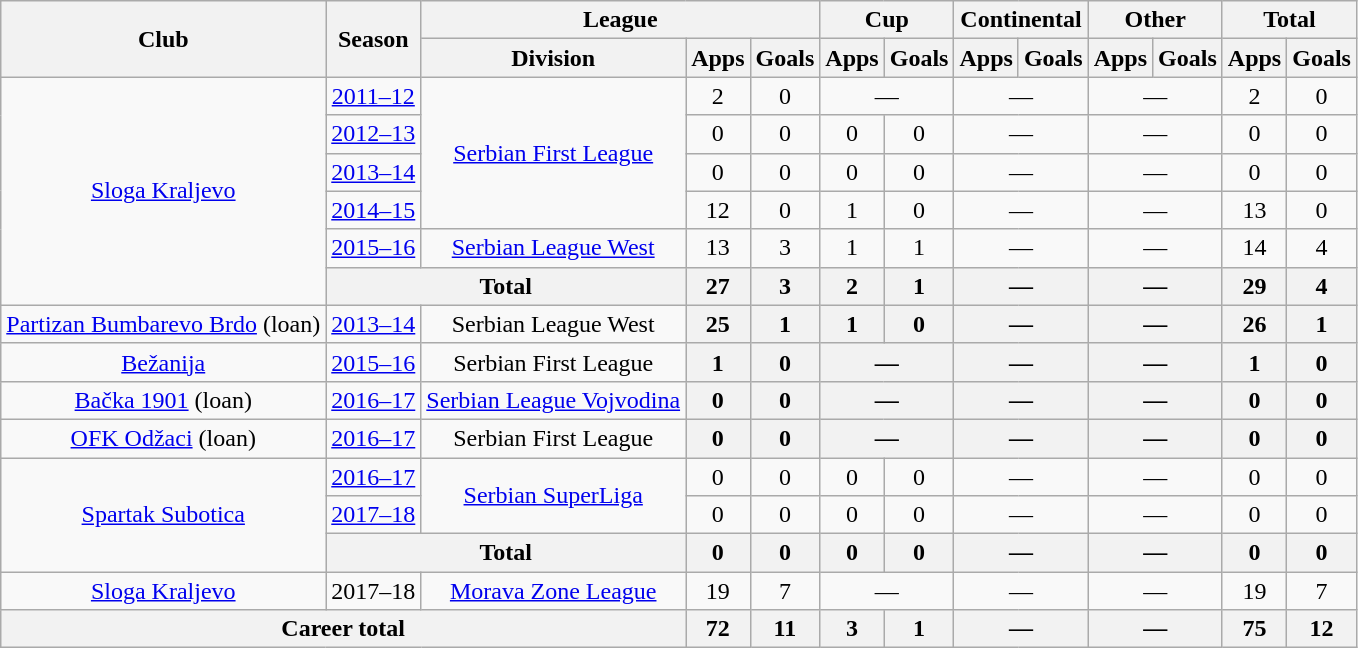<table class="wikitable" style="text-align:center">
<tr>
<th rowspan="2">Club</th>
<th rowspan="2">Season</th>
<th colspan="3">League</th>
<th colspan="2">Cup</th>
<th colspan="2">Continental</th>
<th colspan="2">Other</th>
<th colspan="2">Total</th>
</tr>
<tr>
<th>Division</th>
<th>Apps</th>
<th>Goals</th>
<th>Apps</th>
<th>Goals</th>
<th>Apps</th>
<th>Goals</th>
<th>Apps</th>
<th>Goals</th>
<th>Apps</th>
<th>Goals</th>
</tr>
<tr>
<td rowspan="6"><a href='#'>Sloga Kraljevo</a></td>
<td><a href='#'>2011–12</a></td>
<td rowspan="4"><a href='#'>Serbian First League</a></td>
<td>2</td>
<td>0</td>
<td colspan="2">—</td>
<td colspan="2">—</td>
<td colspan="2">—</td>
<td>2</td>
<td>0</td>
</tr>
<tr>
<td><a href='#'>2012–13</a></td>
<td>0</td>
<td>0</td>
<td>0</td>
<td>0</td>
<td colspan="2">—</td>
<td colspan="2">—</td>
<td>0</td>
<td>0</td>
</tr>
<tr>
<td><a href='#'>2013–14</a></td>
<td>0</td>
<td>0</td>
<td>0</td>
<td>0</td>
<td colspan="2">—</td>
<td colspan="2">—</td>
<td>0</td>
<td>0</td>
</tr>
<tr>
<td><a href='#'>2014–15</a></td>
<td>12</td>
<td>0</td>
<td>1</td>
<td>0</td>
<td colspan="2">—</td>
<td colspan="2">—</td>
<td>13</td>
<td>0</td>
</tr>
<tr>
<td><a href='#'>2015–16</a></td>
<td><a href='#'>Serbian League West</a></td>
<td>13</td>
<td>3</td>
<td>1</td>
<td>1</td>
<td colspan="2">—</td>
<td colspan="2">—</td>
<td>14</td>
<td>4</td>
</tr>
<tr>
<th colspan="2">Total</th>
<th>27</th>
<th>3</th>
<th>2</th>
<th>1</th>
<th colspan="2">—</th>
<th colspan="2">—</th>
<th>29</th>
<th>4</th>
</tr>
<tr>
<td><a href='#'>Partizan Bumbarevo Brdo</a> (loan)</td>
<td><a href='#'>2013–14</a></td>
<td>Serbian League West</td>
<th>25</th>
<th>1</th>
<th>1</th>
<th>0</th>
<th colspan="2">—</th>
<th colspan="2">—</th>
<th>26</th>
<th>1</th>
</tr>
<tr>
<td><a href='#'>Bežanija</a></td>
<td><a href='#'>2015–16</a></td>
<td>Serbian First League</td>
<th>1</th>
<th>0</th>
<th colspan="2">—</th>
<th colspan="2">—</th>
<th colspan="2">—</th>
<th>1</th>
<th>0</th>
</tr>
<tr>
<td><a href='#'>Bačka 1901</a> (loan)</td>
<td><a href='#'>2016–17</a></td>
<td><a href='#'>Serbian League Vojvodina</a></td>
<th>0</th>
<th>0</th>
<th colspan="2">—</th>
<th colspan="2">—</th>
<th colspan="2">—</th>
<th>0</th>
<th>0</th>
</tr>
<tr>
<td><a href='#'>OFK Odžaci</a> (loan)</td>
<td><a href='#'>2016–17</a></td>
<td>Serbian First League</td>
<th>0</th>
<th>0</th>
<th colspan="2">—</th>
<th colspan="2">—</th>
<th colspan="2">—</th>
<th>0</th>
<th>0</th>
</tr>
<tr>
<td rowspan="3"><a href='#'>Spartak Subotica</a></td>
<td><a href='#'>2016–17</a></td>
<td rowspan="2"><a href='#'>Serbian SuperLiga</a></td>
<td>0</td>
<td>0</td>
<td>0</td>
<td>0</td>
<td colspan="2">—</td>
<td colspan="2">—</td>
<td>0</td>
<td>0</td>
</tr>
<tr>
<td><a href='#'>2017–18</a></td>
<td>0</td>
<td>0</td>
<td>0</td>
<td>0</td>
<td colspan="2">—</td>
<td colspan="2">—</td>
<td>0</td>
<td>0</td>
</tr>
<tr>
<th colspan="2">Total</th>
<th>0</th>
<th>0</th>
<th>0</th>
<th>0</th>
<th colspan="2">—</th>
<th colspan="2">—</th>
<th>0</th>
<th>0</th>
</tr>
<tr>
<td><a href='#'>Sloga Kraljevo</a></td>
<td>2017–18</td>
<td><a href='#'>Morava Zone League</a></td>
<td>19</td>
<td>7</td>
<td colspan="2">—</td>
<td colspan="2">—</td>
<td colspan="2">—</td>
<td>19</td>
<td>7</td>
</tr>
<tr>
<th colspan="3">Career total</th>
<th>72</th>
<th>11</th>
<th>3</th>
<th>1</th>
<th colspan="2">—</th>
<th colspan="2">—</th>
<th>75</th>
<th>12</th>
</tr>
</table>
